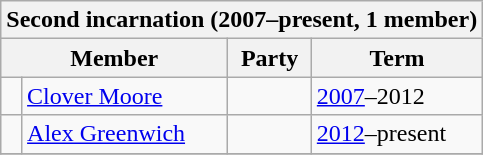<table class="wikitable">
<tr>
<th colspan=4 style="border-right:0px;";>Second incarnation (2007–present, 1 member)</th>
</tr>
<tr>
<th colspan=2>Member</th>
<th>Party</th>
<th>Term</th>
</tr>
<tr>
<td> </td>
<td><a href='#'>Clover Moore</a></td>
<td></td>
<td><a href='#'>2007</a>–2012</td>
</tr>
<tr>
<td> </td>
<td><a href='#'>Alex Greenwich</a></td>
<td></td>
<td><a href='#'>2012</a>–present</td>
</tr>
<tr>
</tr>
</table>
